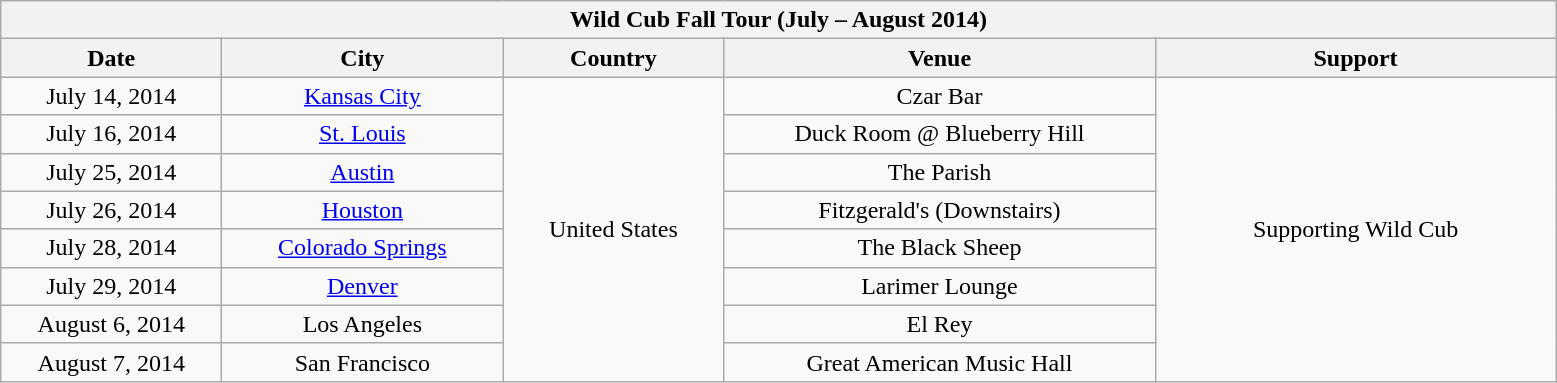<table class="wikitable" style="text-align:center;">
<tr>
<th colspan="5">Wild Cub Fall Tour (July – August 2014)</th>
</tr>
<tr>
<th style="width:140px;">Date</th>
<th style="width:180px;">City</th>
<th style="width:140px;">Country</th>
<th style="width:280px;">Venue</th>
<th style="width:260px;">Support</th>
</tr>
<tr>
<td>July 14, 2014</td>
<td><a href='#'>Kansas City</a></td>
<td rowspan="8">United States</td>
<td>Czar Bar</td>
<td rowspan="8">Supporting Wild Cub</td>
</tr>
<tr>
<td>July 16, 2014</td>
<td><a href='#'>St. Louis</a></td>
<td>Duck Room @ Blueberry Hill</td>
</tr>
<tr>
<td>July 25, 2014</td>
<td><a href='#'>Austin</a></td>
<td>The Parish</td>
</tr>
<tr>
<td>July 26, 2014</td>
<td><a href='#'>Houston</a></td>
<td>Fitzgerald's (Downstairs)</td>
</tr>
<tr>
<td>July 28, 2014</td>
<td><a href='#'>Colorado Springs</a></td>
<td>The Black Sheep</td>
</tr>
<tr>
<td>July 29, 2014</td>
<td><a href='#'>Denver</a></td>
<td>Larimer Lounge</td>
</tr>
<tr>
<td>August 6, 2014</td>
<td>Los Angeles</td>
<td>El Rey</td>
</tr>
<tr>
<td>August 7, 2014</td>
<td>San Francisco</td>
<td>Great American Music Hall</td>
</tr>
</table>
